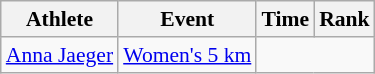<table class="wikitable" style="font-size:90%;">
<tr>
<th>Athlete</th>
<th>Event</th>
<th>Time</th>
<th>Rank</th>
</tr>
<tr align=center>
<td align=left><a href='#'>Anna Jaeger</a></td>
<td align=left><a href='#'>Women's 5 km</a></td>
<td colspan=2></td>
</tr>
</table>
